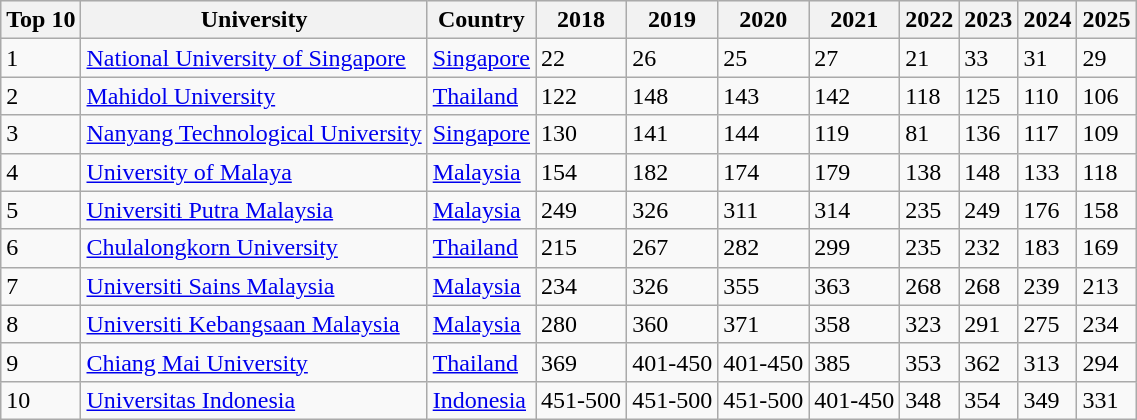<table class="sortable wikitable">
<tr style="background:#ececec; vertical-align:top;">
<th>Top 10</th>
<th>University</th>
<th>Country</th>
<th>2018</th>
<th>2019</th>
<th>2020</th>
<th>2021</th>
<th>2022</th>
<th>2023</th>
<th>2024</th>
<th>2025</th>
</tr>
<tr>
<td>1</td>
<td> <a href='#'>National University of Singapore</a></td>
<td><a href='#'>Singapore</a></td>
<td>22</td>
<td>26</td>
<td>25</td>
<td>27</td>
<td>21</td>
<td>33</td>
<td>31</td>
<td>29</td>
</tr>
<tr>
<td>2</td>
<td> <a href='#'>Mahidol University</a></td>
<td><a href='#'>Thailand</a></td>
<td>122</td>
<td>148</td>
<td>143</td>
<td>142</td>
<td>118</td>
<td>125</td>
<td>110</td>
<td>106</td>
</tr>
<tr>
<td>3</td>
<td> <a href='#'>Nanyang Technological University</a></td>
<td><a href='#'>Singapore</a></td>
<td>130</td>
<td>141</td>
<td>144</td>
<td>119</td>
<td>81</td>
<td>136</td>
<td>117</td>
<td>109</td>
</tr>
<tr>
<td>4</td>
<td> <a href='#'>University of Malaya</a></td>
<td><a href='#'>Malaysia</a></td>
<td>154</td>
<td>182</td>
<td>174</td>
<td>179</td>
<td>138</td>
<td>148</td>
<td>133</td>
<td>118</td>
</tr>
<tr>
<td>5</td>
<td> <a href='#'>Universiti Putra Malaysia</a></td>
<td><a href='#'>Malaysia</a></td>
<td>249</td>
<td>326</td>
<td>311</td>
<td>314</td>
<td>235</td>
<td>249</td>
<td>176</td>
<td>158</td>
</tr>
<tr>
<td>6</td>
<td> <a href='#'>Chulalongkorn University</a></td>
<td><a href='#'>Thailand</a></td>
<td>215</td>
<td>267</td>
<td>282</td>
<td>299</td>
<td>235</td>
<td>232</td>
<td>183</td>
<td>169</td>
</tr>
<tr>
<td>7</td>
<td> <a href='#'>Universiti Sains Malaysia</a></td>
<td><a href='#'>Malaysia</a></td>
<td>234</td>
<td>326</td>
<td>355</td>
<td>363</td>
<td>268</td>
<td>268</td>
<td>239</td>
<td>213</td>
</tr>
<tr>
<td>8</td>
<td> <a href='#'>Universiti Kebangsaan Malaysia</a></td>
<td><a href='#'>Malaysia</a></td>
<td>280</td>
<td>360</td>
<td>371</td>
<td>358</td>
<td>323</td>
<td>291</td>
<td>275</td>
<td>234</td>
</tr>
<tr>
<td>9</td>
<td> <a href='#'>Chiang Mai University</a></td>
<td><a href='#'>Thailand</a></td>
<td>369</td>
<td>401-450</td>
<td>401-450</td>
<td>385</td>
<td>353</td>
<td>362</td>
<td>313</td>
<td>294</td>
</tr>
<tr>
<td>10</td>
<td> <a href='#'>Universitas Indonesia</a></td>
<td><a href='#'>Indonesia</a></td>
<td>451-500</td>
<td>451-500</td>
<td>451-500</td>
<td>401-450</td>
<td>348</td>
<td>354</td>
<td>349</td>
<td>331</td>
</tr>
</table>
